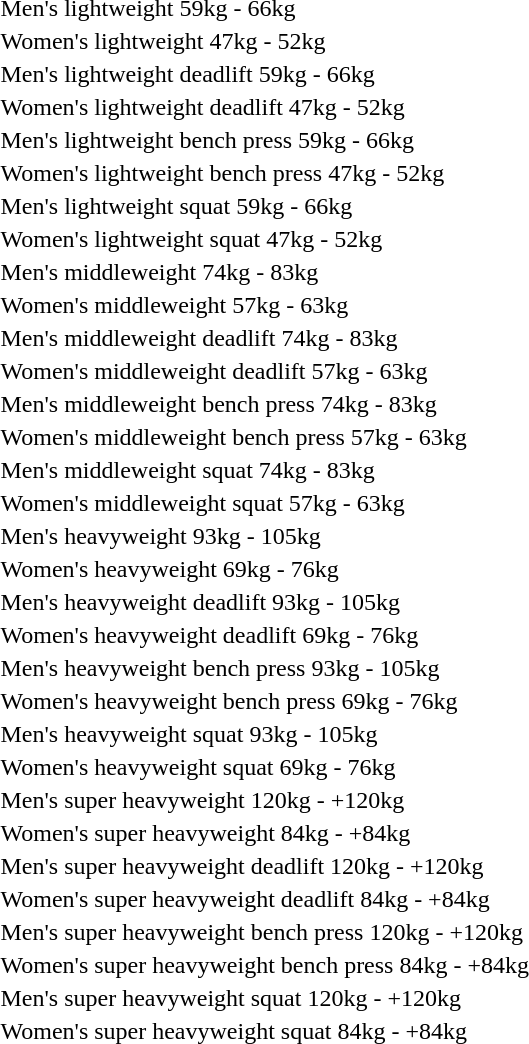<table>
<tr>
<td>Men's lightweight 59kg - 66kg</td>
<td></td>
<td></td>
<td></td>
</tr>
<tr>
<td>Women's lightweight 47kg - 52kg</td>
<td></td>
<td></td>
<td></td>
</tr>
<tr>
<td>Men's lightweight deadlift 59kg - 66kg</td>
<td></td>
<td></td>
<td></td>
</tr>
<tr>
<td>Women's lightweight deadlift 47kg - 52kg</td>
<td></td>
<td></td>
<td></td>
</tr>
<tr>
<td>Men's lightweight bench press 59kg - 66kg</td>
<td></td>
<td></td>
<td></td>
</tr>
<tr>
<td>Women's lightweight bench press 47kg - 52kg</td>
<td></td>
<td></td>
<td></td>
</tr>
<tr>
<td>Men's lightweight squat 59kg - 66kg</td>
<td></td>
<td></td>
<td></td>
</tr>
<tr>
<td>Women's lightweight squat 47kg - 52kg</td>
<td></td>
<td></td>
<td></td>
</tr>
<tr>
<td>Men's middleweight 74kg - 83kg</td>
<td></td>
<td></td>
<td></td>
</tr>
<tr>
<td>Women's middleweight 57kg - 63kg</td>
<td></td>
<td></td>
<td></td>
</tr>
<tr>
<td>Men's middleweight deadlift 74kg - 83kg</td>
<td></td>
<td></td>
<td></td>
</tr>
<tr>
<td>Women's middleweight deadlift 57kg - 63kg</td>
<td></td>
<td></td>
<td></td>
</tr>
<tr>
<td>Men's middleweight bench press 74kg - 83kg</td>
<td></td>
<td></td>
<td></td>
</tr>
<tr>
<td>Women's middleweight bench press 57kg - 63kg</td>
<td></td>
<td></td>
<td></td>
</tr>
<tr>
<td>Men's middleweight squat 74kg - 83kg</td>
<td></td>
<td></td>
<td></td>
</tr>
<tr>
<td>Women's middleweight squat 57kg - 63kg</td>
<td></td>
<td></td>
<td></td>
</tr>
<tr>
<td>Men's heavyweight 93kg - 105kg</td>
<td></td>
<td></td>
<td></td>
</tr>
<tr>
<td>Women's heavyweight 69kg - 76kg</td>
<td></td>
<td></td>
<td></td>
</tr>
<tr>
<td>Men's heavyweight deadlift 93kg - 105kg</td>
<td></td>
<td></td>
<td></td>
</tr>
<tr>
<td>Women's heavyweight deadlift 69kg - 76kg</td>
<td></td>
<td></td>
<td></td>
</tr>
<tr>
<td>Men's heavyweight bench press 93kg - 105kg</td>
<td></td>
<td></td>
<td></td>
</tr>
<tr>
<td>Women's heavyweight bench press 69kg - 76kg</td>
<td></td>
<td></td>
<td></td>
</tr>
<tr>
<td>Men's heavyweight squat 93kg - 105kg</td>
<td></td>
<td></td>
<td></td>
</tr>
<tr>
<td>Women's heavyweight squat 69kg - 76kg</td>
<td></td>
<td></td>
<td></td>
</tr>
<tr>
<td>Men's super heavyweight 120kg - +120kg</td>
<td></td>
<td></td>
<td></td>
</tr>
<tr>
<td>Women's super heavyweight 84kg - +84kg</td>
<td></td>
<td></td>
<td></td>
</tr>
<tr>
<td>Men's super heavyweight deadlift 120kg - +120kg</td>
<td></td>
<td></td>
<td></td>
</tr>
<tr>
<td>Women's super heavyweight deadlift 84kg - +84kg</td>
<td></td>
<td></td>
<td></td>
</tr>
<tr>
<td>Men's super heavyweight bench press 120kg - +120kg</td>
<td></td>
<td></td>
<td></td>
</tr>
<tr>
<td>Women's super heavyweight bench press 84kg - +84kg</td>
<td></td>
<td></td>
<td></td>
</tr>
<tr>
<td>Men's super heavyweight squat 120kg - +120kg</td>
<td></td>
<td></td>
<td></td>
</tr>
<tr>
<td>Women's super heavyweight squat 84kg - +84kg</td>
<td></td>
<td></td>
<td></td>
</tr>
<tr>
</tr>
</table>
